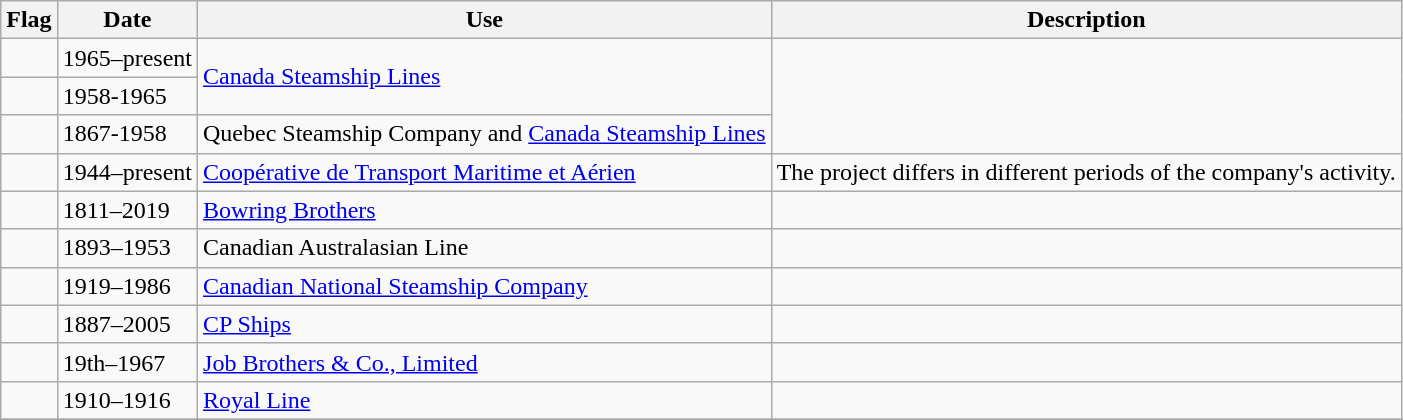<table class="wikitable">
<tr>
<th scope="col">Flag</th>
<th scope="col">Date</th>
<th scope="col">Use</th>
<th scope="col" style="width: 45%;">Description</th>
</tr>
<tr>
<td></td>
<td>1965–present</td>
<td rowspan="2"><a href='#'>Canada Steamship Lines</a></td>
<td rowspan="3"></td>
</tr>
<tr>
<td></td>
<td>1958-1965</td>
</tr>
<tr>
<td></td>
<td>1867-1958</td>
<td>Quebec Steamship Company and <a href='#'>Canada Steamship Lines</a></td>
</tr>
<tr>
<td></td>
<td>1944–present</td>
<td><a href='#'>Coopérative de Transport Maritime et Aérien</a></td>
<td>The project differs in different periods of the company's activity.</td>
</tr>
<tr>
<td></td>
<td>1811–2019</td>
<td><a href='#'>Bowring Brothers</a></td>
<td></td>
</tr>
<tr>
<td></td>
<td>1893–1953</td>
<td>Canadian Australasian Line</td>
<td></td>
</tr>
<tr>
<td></td>
<td>1919–1986</td>
<td><a href='#'>Canadian National Steamship Company</a></td>
<td></td>
</tr>
<tr>
<td></td>
<td>1887–2005</td>
<td><a href='#'>CP Ships</a></td>
<td></td>
</tr>
<tr>
<td></td>
<td>19th–1967</td>
<td><a href='#'>Job Brothers & Co., Limited</a></td>
<td></td>
</tr>
<tr>
<td></td>
<td>1910–1916</td>
<td><a href='#'>Royal Line</a></td>
<td></td>
</tr>
<tr>
</tr>
</table>
